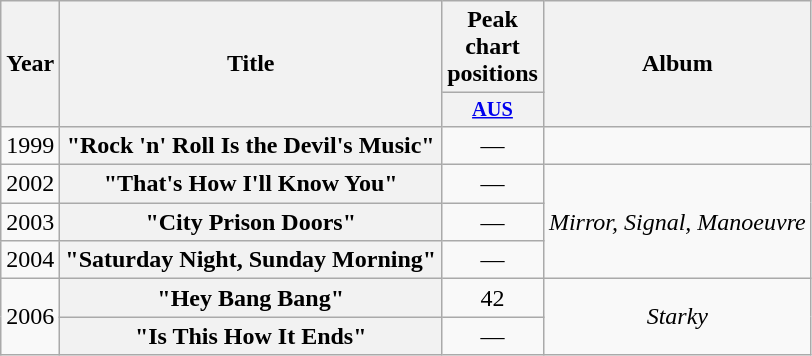<table class="wikitable plainrowheaders" style="text-align:center;">
<tr>
<th scope="col" rowspan="2">Year</th>
<th scope="col" rowspan="2">Title</th>
<th scope="col" colspan="1">Peak chart positions</th>
<th scope="col" rowspan="2">Album</th>
</tr>
<tr>
<th scope="col" style="width:3em;font-size:85%;"><a href='#'>AUS</a><br></th>
</tr>
<tr>
<td>1999</td>
<th scope="row">"Rock 'n' Roll Is the Devil's Music"</th>
<td>—</td>
<td></td>
</tr>
<tr>
<td>2002</td>
<th scope="row">"That's How I'll Know You"</th>
<td>—</td>
<td rowspan="3"><em>Mirror, Signal, Manoeuvre</em></td>
</tr>
<tr>
<td>2003</td>
<th scope="row">"City Prison Doors"</th>
<td>—</td>
</tr>
<tr>
<td>2004</td>
<th scope="row">"Saturday Night, Sunday Morning"</th>
<td>—</td>
</tr>
<tr>
<td rowspan="2">2006</td>
<th scope="row">"Hey Bang Bang"</th>
<td>42</td>
<td rowspan="2"><em>Starky</em></td>
</tr>
<tr>
<th scope="row">"Is This How It Ends"</th>
<td>—</td>
</tr>
</table>
